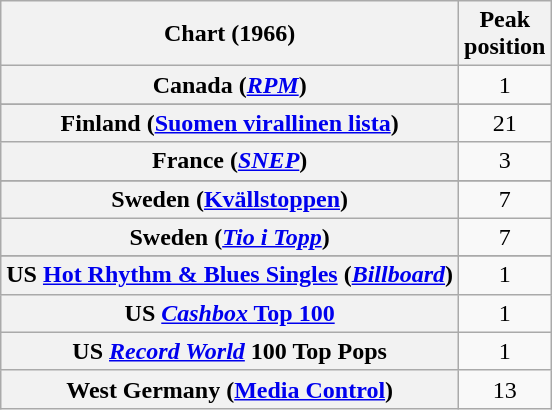<table class="wikitable sortable plainrowheaders" style="text-align:center">
<tr>
<th>Chart (1966)</th>
<th>Peak<br>position</th>
</tr>
<tr>
<th scope="row">Canada (<em><a href='#'>RPM</a></em>)</th>
<td>1</td>
</tr>
<tr>
</tr>
<tr>
</tr>
<tr>
<th scope="row">Finland (<a href='#'>Suomen virallinen lista</a>)</th>
<td style="text-align:center;">21</td>
</tr>
<tr>
<th scope="row">France (<em><a href='#'>SNEP</a></em>)</th>
<td style="text-align:center;">3</td>
</tr>
<tr>
</tr>
<tr>
</tr>
<tr>
<th scope="row">Sweden (<a href='#'>Kvällstoppen</a>)</th>
<td style="text-align:center;">7</td>
</tr>
<tr>
<th scope="row">Sweden (<em><a href='#'>Tio i Topp</a></em>)</th>
<td style="text-align:center;">7</td>
</tr>
<tr>
</tr>
<tr>
</tr>
<tr>
<th scope="row">US <a href='#'>Hot Rhythm & Blues Singles</a> (<em><a href='#'>Billboard</a></em>)</th>
<td align="center">1</td>
</tr>
<tr>
<th scope="row">US <a href='#'><em>Cashbox</em> Top 100</a></th>
<td style="text-align:center;">1</td>
</tr>
<tr>
<th scope="row">US <em><a href='#'>Record World</a></em> 100 Top Pops</th>
<td style="text-align:center;">1</td>
</tr>
<tr>
<th scope="row">West Germany (<a href='#'>Media Control</a>)</th>
<td style="text-align:center;">13</td>
</tr>
</table>
